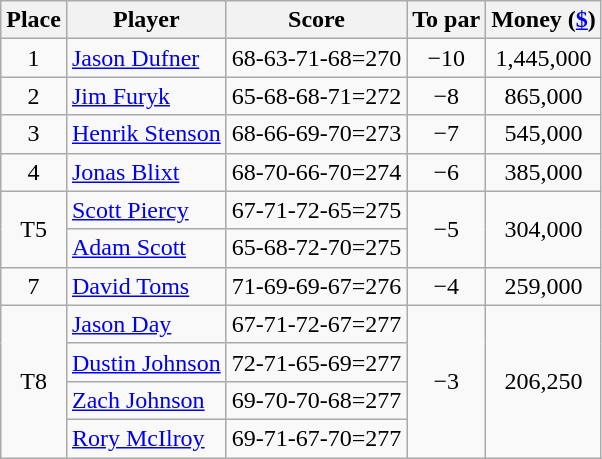<table class="wikitable">
<tr>
<th>Place</th>
<th>Player</th>
<th>Score</th>
<th>To par</th>
<th>Money (<a href='#'>$</a>)</th>
</tr>
<tr>
<td align=center>1</td>
<td> <a href='#'>Jason Dufner</a></td>
<td>68-63-71-68=270</td>
<td align=center>−10</td>
<td align=center>1,445,000</td>
</tr>
<tr>
<td align=center>2</td>
<td> <a href='#'>Jim Furyk</a></td>
<td>65-68-68-71=272</td>
<td align=center>−8</td>
<td align=center>865,000</td>
</tr>
<tr>
<td align=center>3</td>
<td> <a href='#'>Henrik Stenson</a></td>
<td>68-66-69-70=273</td>
<td align=center>−7</td>
<td align=center>545,000</td>
</tr>
<tr>
<td align=center>4</td>
<td> <a href='#'>Jonas Blixt</a></td>
<td>68-70-66-70=274</td>
<td align=center>−6</td>
<td align=center>385,000</td>
</tr>
<tr>
<td rowspan=2 align=center>T5</td>
<td> <a href='#'>Scott Piercy</a></td>
<td>67-71-72-65=275</td>
<td rowspan=2 align=center>−5</td>
<td rowspan=2  align=center>304,000</td>
</tr>
<tr>
<td> <a href='#'>Adam Scott</a></td>
<td>65-68-72-70=275</td>
</tr>
<tr>
<td align=center>7</td>
<td> <a href='#'>David Toms</a></td>
<td>71-69-69-67=276</td>
<td align=center>−4</td>
<td align=center>259,000</td>
</tr>
<tr>
<td rowspan=4 align=center>T8</td>
<td> <a href='#'>Jason Day</a></td>
<td>67-71-72-67=277</td>
<td rowspan=4 align=center>−3</td>
<td rowspan=4 align=center>206,250</td>
</tr>
<tr>
<td> <a href='#'>Dustin Johnson</a></td>
<td>72-71-65-69=277</td>
</tr>
<tr>
<td> <a href='#'>Zach Johnson</a></td>
<td>69-70-70-68=277</td>
</tr>
<tr>
<td> <a href='#'>Rory McIlroy</a></td>
<td>69-71-67-70=277</td>
</tr>
</table>
